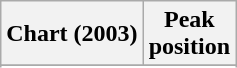<table class="wikitable sortable plainrowheaders" style="text-align:center">
<tr>
<th scope="col">Chart (2003)</th>
<th scope="col">Peak<br> position</th>
</tr>
<tr>
</tr>
<tr>
</tr>
</table>
